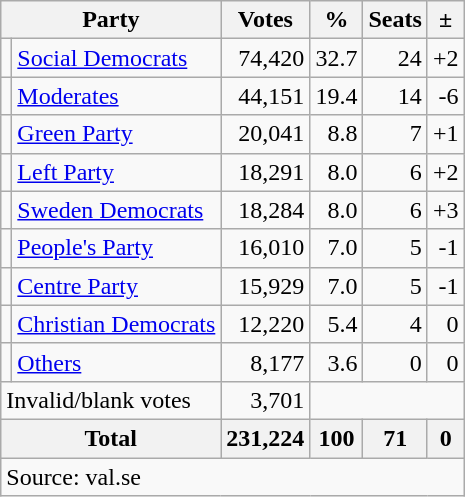<table class=wikitable style=text-align:right>
<tr>
<th colspan=2>Party</th>
<th>Votes</th>
<th>%</th>
<th>Seats</th>
<th>±</th>
</tr>
<tr>
<td bgcolor=></td>
<td align=left><a href='#'>Social Democrats</a></td>
<td>74,420</td>
<td>32.7</td>
<td>24</td>
<td>+2</td>
</tr>
<tr>
<td bgcolor=></td>
<td align=left><a href='#'>Moderates</a></td>
<td>44,151</td>
<td>19.4</td>
<td>14</td>
<td>-6</td>
</tr>
<tr>
<td bgcolor=></td>
<td align=left><a href='#'>Green Party</a></td>
<td>20,041</td>
<td>8.8</td>
<td>7</td>
<td>+1</td>
</tr>
<tr>
<td bgcolor=></td>
<td align=left><a href='#'>Left Party</a></td>
<td>18,291</td>
<td>8.0</td>
<td>6</td>
<td>+2</td>
</tr>
<tr>
<td bgcolor=></td>
<td align=left><a href='#'>Sweden Democrats</a></td>
<td>18,284</td>
<td>8.0</td>
<td>6</td>
<td>+3</td>
</tr>
<tr>
<td bgcolor=></td>
<td align=left><a href='#'>People's Party</a></td>
<td>16,010</td>
<td>7.0</td>
<td>5</td>
<td>-1</td>
</tr>
<tr>
<td bgcolor=></td>
<td align=left><a href='#'>Centre Party</a></td>
<td>15,929</td>
<td>7.0</td>
<td>5</td>
<td>-1</td>
</tr>
<tr>
<td bgcolor=></td>
<td align=left><a href='#'>Christian Democrats</a></td>
<td>12,220</td>
<td>5.4</td>
<td>4</td>
<td>0</td>
</tr>
<tr>
<td></td>
<td align=left><a href='#'>Others</a></td>
<td>8,177</td>
<td>3.6</td>
<td>0</td>
<td>0</td>
</tr>
<tr>
<td align=left colspan=2>Invalid/blank votes</td>
<td>3,701</td>
<td colspan=3></td>
</tr>
<tr>
<th align=left colspan=2>Total</th>
<th>231,224</th>
<th>100</th>
<th>71</th>
<th>0</th>
</tr>
<tr>
<td align=left colspan=6>Source: val.se </td>
</tr>
</table>
